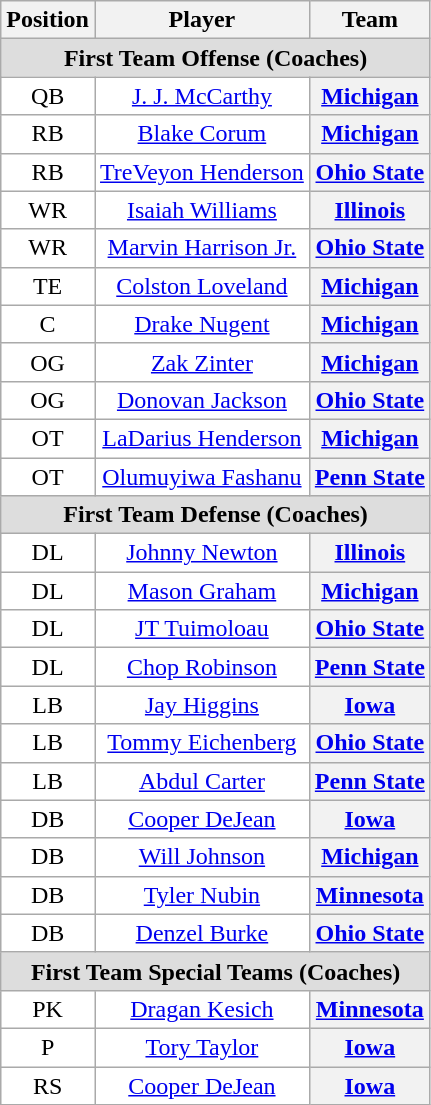<table class="wikitable sortable">
<tr>
<th>Position</th>
<th>Player</th>
<th>Team</th>
</tr>
<tr>
<td colspan="3" style="text-align:center; background:#ddd;"><strong>First Team Offense (Coaches)</strong></td>
</tr>
<tr style="text-align:center;">
<td style="background:white">QB</td>
<td style="background:white"><a href='#'>J. J. McCarthy</a></td>
<th><a href='#'>Michigan</a></th>
</tr>
<tr style="text-align:center;">
<td style="background:white">RB</td>
<td style="background:white"><a href='#'>Blake Corum</a></td>
<th><a href='#'>Michigan</a></th>
</tr>
<tr style="text-align:center;">
<td style="background:white">RB</td>
<td style="background:white"><a href='#'>TreVeyon Henderson</a></td>
<th><a href='#'>Ohio State</a></th>
</tr>
<tr style="text-align:center;">
<td style="background:white">WR</td>
<td style="background:white"><a href='#'>Isaiah Williams</a></td>
<th><a href='#'>Illinois</a></th>
</tr>
<tr style="text-align:center;">
<td style="background:white">WR</td>
<td style="background:white"><a href='#'>Marvin Harrison Jr.</a></td>
<th><a href='#'>Ohio State</a></th>
</tr>
<tr style="text-align:center;">
<td style="background:white">TE</td>
<td style="background:white"><a href='#'>Colston Loveland</a></td>
<th><a href='#'>Michigan</a></th>
</tr>
<tr style="text-align:center;">
<td style="background:white">C</td>
<td style="background:white"><a href='#'>Drake Nugent</a></td>
<th><a href='#'>Michigan</a></th>
</tr>
<tr style="text-align:center;">
<td style="background:white">OG</td>
<td style="background:white"><a href='#'>Zak Zinter</a></td>
<th><a href='#'>Michigan</a></th>
</tr>
<tr style="text-align:center;">
<td style="background:white">OG</td>
<td style="background:white"><a href='#'>Donovan Jackson</a></td>
<th><a href='#'>Ohio State</a></th>
</tr>
<tr style="text-align:center;">
<td style="background:white">OT</td>
<td style="background:white"><a href='#'>LaDarius Henderson</a></td>
<th><a href='#'>Michigan</a></th>
</tr>
<tr style="text-align:center;">
<td style="background:white">OT</td>
<td style="background:white"><a href='#'>Olumuyiwa Fashanu</a></td>
<th><a href='#'>Penn State</a></th>
</tr>
<tr>
<td colspan="3" style="text-align:center; background:#ddd;"><strong>First Team Defense (Coaches)</strong></td>
</tr>
<tr style="text-align:center;">
<td style="background:white">DL</td>
<td style="background:white"><a href='#'>Johnny Newton</a></td>
<th><a href='#'>Illinois</a></th>
</tr>
<tr style="text-align:center;">
<td style="background:white">DL</td>
<td style="background:white"><a href='#'>Mason Graham</a></td>
<th><a href='#'>Michigan</a></th>
</tr>
<tr style="text-align:center;">
<td style="background:white">DL</td>
<td style="background:white"><a href='#'>JT Tuimoloau</a></td>
<th><a href='#'>Ohio State</a></th>
</tr>
<tr style="text-align:center;">
<td style="background:white">DL</td>
<td style="background:white"><a href='#'>Chop Robinson</a></td>
<th><a href='#'>Penn State</a></th>
</tr>
<tr style="text-align:center;">
<td style="background:white">LB</td>
<td style="background:white"><a href='#'>Jay Higgins</a></td>
<th><a href='#'>Iowa</a></th>
</tr>
<tr style="text-align:center;">
<td style="background:white">LB</td>
<td style="background:white"><a href='#'>Tommy Eichenberg</a></td>
<th><a href='#'>Ohio State</a></th>
</tr>
<tr style="text-align:center;">
<td style="background:white">LB</td>
<td style="background:white"><a href='#'>Abdul Carter</a></td>
<th><a href='#'>Penn State</a></th>
</tr>
<tr style="text-align:center;">
<td style="background:white">DB</td>
<td style="background:white"><a href='#'>Cooper DeJean</a></td>
<th><a href='#'>Iowa</a></th>
</tr>
<tr style="text-align:center;">
<td style="background:white">DB</td>
<td style="background:white"><a href='#'>Will Johnson</a></td>
<th><a href='#'>Michigan</a></th>
</tr>
<tr style="text-align:center;">
<td style="background:white">DB</td>
<td style="background:white"><a href='#'>Tyler Nubin</a></td>
<th><a href='#'>Minnesota</a></th>
</tr>
<tr style="text-align:center;">
<td style="background:white">DB</td>
<td style="background:white"><a href='#'>Denzel Burke</a></td>
<th><a href='#'>Ohio State</a></th>
</tr>
<tr>
<td colspan="3" style="text-align:center; background:#ddd;"><strong>First Team Special Teams (Coaches)</strong></td>
</tr>
<tr style="text-align:center;">
<td style="background:white">PK</td>
<td style="background:white"><a href='#'>Dragan Kesich</a></td>
<th><a href='#'>Minnesota</a></th>
</tr>
<tr style="text-align:center;">
<td style="background:white">P</td>
<td style="background:white"><a href='#'>Tory Taylor</a></td>
<th><a href='#'>Iowa</a></th>
</tr>
<tr style="text-align:center;">
<td style="background:white">RS</td>
<td style="background:white"><a href='#'>Cooper DeJean</a></td>
<th><a href='#'>Iowa</a></th>
</tr>
</table>
